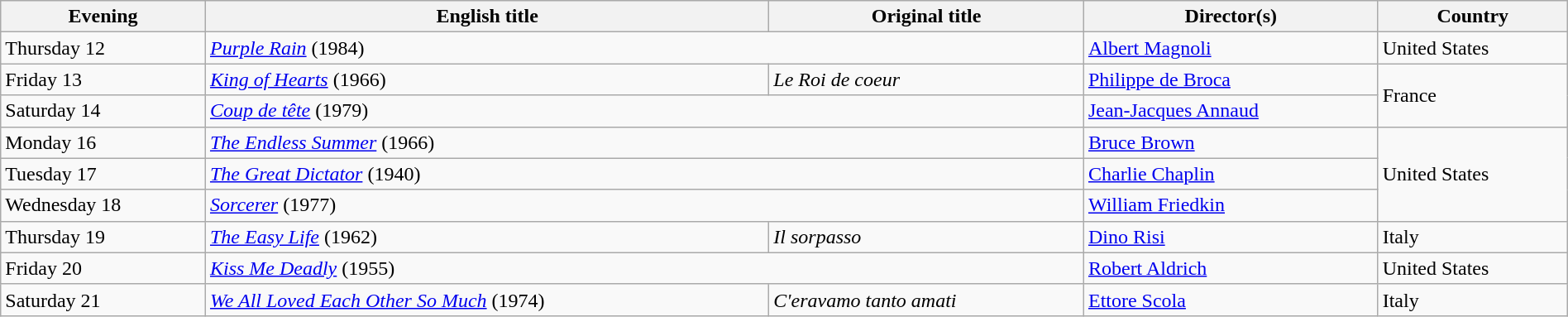<table class="wikitable" style="width:100%;" cellpadding="5">
<tr>
<th scope="col">Evening</th>
<th scope="col">English title</th>
<th scope="col">Original title</th>
<th scope="col">Director(s)</th>
<th scope="col">Country</th>
</tr>
<tr>
<td data-sort-value="12">Thursday 12</td>
<td colspan=2><em><a href='#'>Purple Rain</a></em> (1984)</td>
<td data-sort-value="Magnoli"><a href='#'>Albert Magnoli</a></td>
<td>United States</td>
</tr>
<tr>
<td data-sort-value="13">Friday 13</td>
<td><em><a href='#'>King of Hearts</a></em> (1966)</td>
<td><em>Le Roi de coeur</em></td>
<td data-sort-value="Broca"><a href='#'>Philippe de Broca</a></td>
<td rowspan="2">France</td>
</tr>
<tr>
<td data-sort-value="14">Saturday 14</td>
<td colspan=2><em><a href='#'>Coup de tête</a></em> (1979)</td>
<td data-sort-value="Annaud"><a href='#'>Jean-Jacques Annaud</a></td>
</tr>
<tr>
<td data-sort-value="16">Monday 16</td>
<td colspan=2 data-sort-value="Endless"><em><a href='#'>The Endless Summer</a></em> (1966)</td>
<td data-sort-value="Brown"><a href='#'>Bruce Brown</a></td>
<td rowspan="3">United States</td>
</tr>
<tr>
<td data-sort-value="17">Tuesday 17</td>
<td colspan=2 data-sort-value="Great"><em><a href='#'>The Great Dictator</a></em> (1940)</td>
<td data-sort-value="Chaplin"><a href='#'>Charlie Chaplin</a></td>
</tr>
<tr>
<td data-sort-value="18">Wednesday 18</td>
<td colspan=2><em><a href='#'>Sorcerer</a></em> (1977)</td>
<td data-sort-value="Friedkin"><a href='#'>William Friedkin</a></td>
</tr>
<tr>
<td data-sort-value="19">Thursday 19</td>
<td data-sort-value="Easy"><em><a href='#'>The Easy Life</a></em> (1962)</td>
<td data-sort-value="Sorpasso"><em>Il sorpasso</em></td>
<td data-sort-value="Risi"><a href='#'>Dino Risi</a></td>
<td>Italy</td>
</tr>
<tr>
<td data-sort-value="20">Friday 20</td>
<td colspan=2><em><a href='#'>Kiss Me Deadly</a></em> (1955)</td>
<td data-sort-value="Aldrich"><a href='#'>Robert Aldrich</a></td>
<td>United States</td>
</tr>
<tr>
<td data-sort-value="21">Saturday 21</td>
<td><em><a href='#'>We All Loved Each Other So Much</a></em> (1974)</td>
<td><em>C'eravamo tanto amati</em></td>
<td data-sort-value="Scola"><a href='#'>Ettore Scola</a></td>
<td>Italy</td>
</tr>
</table>
